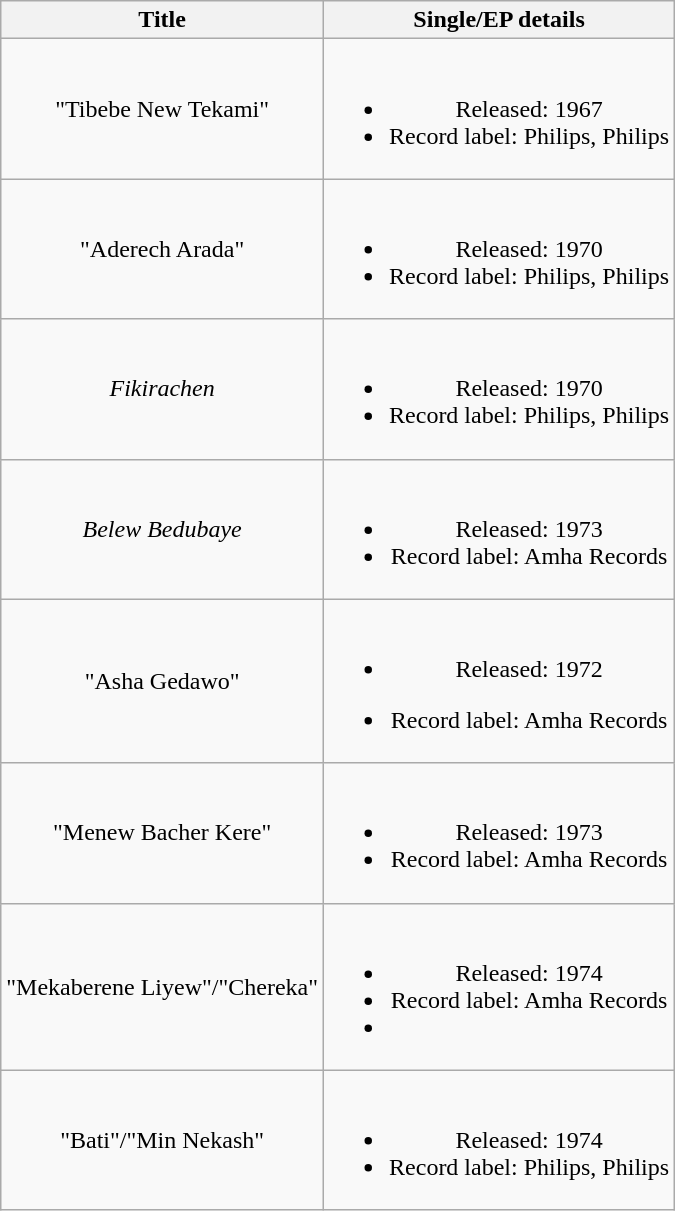<table class="wikitable mw-collapsible plainrowheaders" style="text-align:center;">
<tr>
<th>Title</th>
<th scope="col" style="padding:0 8px;">Single/EP details</th>
</tr>
<tr>
<td>"Tibebe New Tekami"</td>
<td><br><ul><li>Released: 1967</li><li>Record label: Philips, Philips</li></ul></td>
</tr>
<tr>
<td>"Aderech Arada"</td>
<td><br><ul><li>Released: 1970</li><li>Record label: Philips, Philips</li></ul></td>
</tr>
<tr>
<td><em>Fikirachen</em></td>
<td><br><ul><li>Released: 1970</li><li>Record label: Philips, Philips</li></ul></td>
</tr>
<tr>
<td><em>Belew Bedubaye</em></td>
<td><br><ul><li>Released: 1973</li><li>Record label: Amha Records</li></ul></td>
</tr>
<tr>
<td>"Asha Gedawo"</td>
<td><br><ul><li>Released: 1972</li></ul><ul><li>Record label: Amha Records</li></ul></td>
</tr>
<tr>
<td>"Menew Bacher Kere"</td>
<td><br><ul><li>Released: 1973</li><li>Record label: Amha Records</li></ul></td>
</tr>
<tr>
<td>"Mekaberene Liyew"/"Chereka"</td>
<td><br><ul><li>Released: 1974</li><li>Record label: Amha Records</li><li></li></ul></td>
</tr>
<tr>
<td>"Bati"/"Min Nekash"</td>
<td><br><ul><li>Released: 1974</li><li>Record label: Philips, Philips</li></ul></td>
</tr>
</table>
